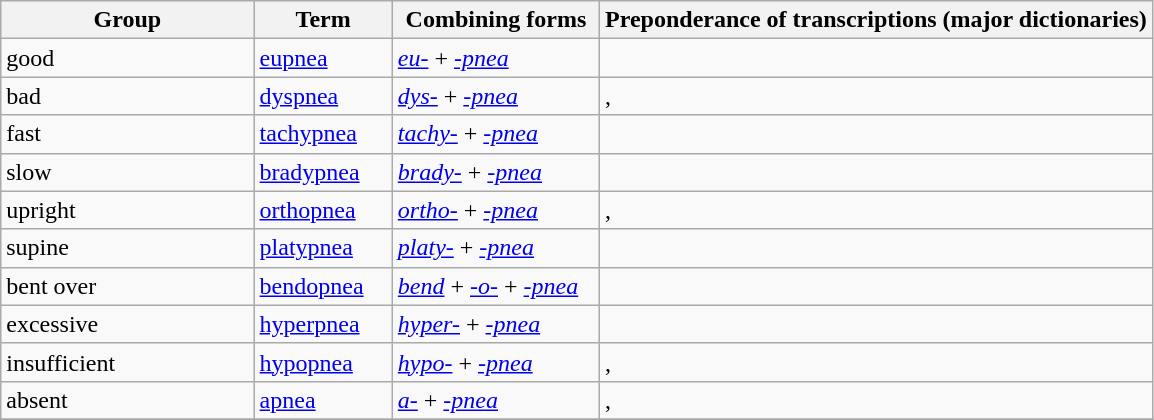<table class="wikitable sortable" border="1">
<tr>
<th scope="col" style="width: 22%;">Group</th>
<th scope="col" style="width: 12%;">Term</th>
<th scope="col" style="width: 18%;">Combining forms</th>
<th scope="col" style="width: 48%;">Preponderance of transcriptions (major dictionaries)</th>
</tr>
<tr>
<td>good</td>
<td><a href='#'>eupnea</a></td>
<td><em><a href='#'>eu-</a></em> + <em><a href='#'>-pnea</a></em></td>
<td> </td>
</tr>
<tr>
<td>bad</td>
<td><a href='#'>dyspnea</a></td>
<td><em><a href='#'>dys-</a></em> + <em><a href='#'>-pnea</a></em></td>
<td> ,  </td>
</tr>
<tr>
<td>fast</td>
<td><a href='#'>tachypnea</a></td>
<td><em><a href='#'>tachy-</a></em> + <em><a href='#'>-pnea</a></em></td>
<td> </td>
</tr>
<tr>
<td>slow</td>
<td><a href='#'>bradypnea</a></td>
<td><em><a href='#'>brady-</a></em> + <em><a href='#'>-pnea</a></em></td>
<td> </td>
</tr>
<tr>
<td>upright</td>
<td><a href='#'>orthopnea</a></td>
<td><em><a href='#'>ortho-</a></em> + <em><a href='#'>-pnea</a></em></td>
<td> ,  </td>
</tr>
<tr>
<td>supine</td>
<td><a href='#'>platypnea</a></td>
<td><em><a href='#'>platy-</a></em> + <em><a href='#'>-pnea</a></em></td>
<td> </td>
</tr>
<tr>
<td>bent over</td>
<td><a href='#'>bendopnea</a></td>
<td><em><a href='#'>bend</a></em> + <em><a href='#'>-o-</a></em> + <em><a href='#'>-pnea</a></em></td>
<td> </td>
</tr>
<tr>
<td>excessive</td>
<td><a href='#'>hyperpnea</a></td>
<td><em><a href='#'>hyper-</a></em> + <em><a href='#'>-pnea</a></em></td>
<td> </td>
</tr>
<tr>
<td>insufficient</td>
<td><a href='#'>hypopnea</a></td>
<td><em><a href='#'>hypo-</a></em> + <em><a href='#'>-pnea</a></em></td>
<td> ,  </td>
</tr>
<tr>
<td>absent</td>
<td><a href='#'>apnea</a></td>
<td><em><a href='#'>a-</a></em> + <em><a href='#'>-pnea</a></em></td>
<td> ,  </td>
</tr>
<tr>
</tr>
</table>
